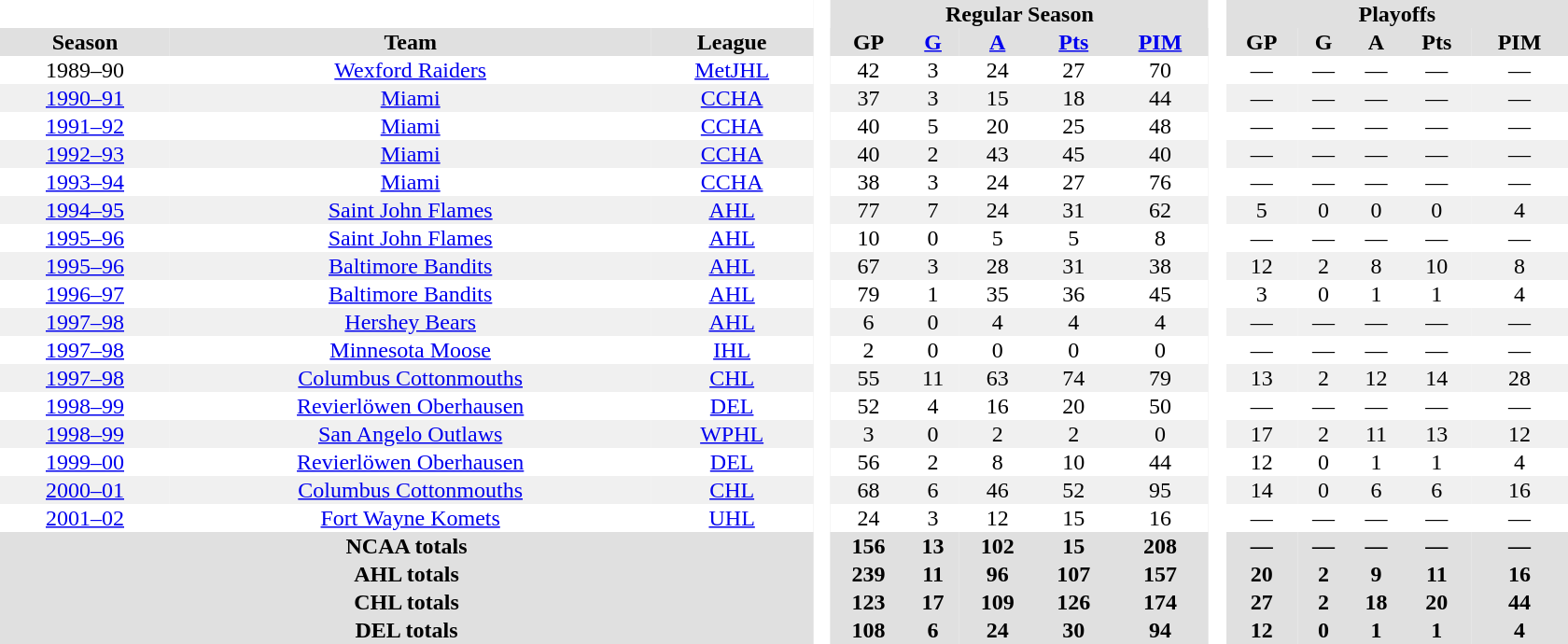<table border="0" cellpadding="1" cellspacing="0" style="text-align:center; width:70em">
<tr bgcolor="#e0e0e0">
<th colspan="3"  bgcolor="#ffffff"> </th>
<th rowspan="99" bgcolor="#ffffff"> </th>
<th colspan="5">Regular Season</th>
<th rowspan="99" bgcolor="#ffffff"> </th>
<th colspan="5">Playoffs</th>
</tr>
<tr bgcolor="#e0e0e0">
<th>Season</th>
<th>Team</th>
<th>League</th>
<th>GP</th>
<th><a href='#'>G</a></th>
<th><a href='#'>A</a></th>
<th><a href='#'>Pts</a></th>
<th><a href='#'>PIM</a></th>
<th>GP</th>
<th>G</th>
<th>A</th>
<th>Pts</th>
<th>PIM</th>
</tr>
<tr>
<td>1989–90</td>
<td><a href='#'>Wexford Raiders</a></td>
<td><a href='#'>MetJHL</a></td>
<td>42</td>
<td>3</td>
<td>24</td>
<td>27</td>
<td>70</td>
<td>—</td>
<td>—</td>
<td>—</td>
<td>—</td>
<td>—</td>
</tr>
<tr bgcolor="f0f0f0">
<td><a href='#'>1990–91</a></td>
<td><a href='#'>Miami</a></td>
<td><a href='#'>CCHA</a></td>
<td>37</td>
<td>3</td>
<td>15</td>
<td>18</td>
<td>44</td>
<td>—</td>
<td>—</td>
<td>—</td>
<td>—</td>
<td>—</td>
</tr>
<tr>
<td><a href='#'>1991–92</a></td>
<td><a href='#'>Miami</a></td>
<td><a href='#'>CCHA</a></td>
<td>40</td>
<td>5</td>
<td>20</td>
<td>25</td>
<td>48</td>
<td>—</td>
<td>—</td>
<td>—</td>
<td>—</td>
<td>—</td>
</tr>
<tr bgcolor="f0f0f0">
<td><a href='#'>1992–93</a></td>
<td><a href='#'>Miami</a></td>
<td><a href='#'>CCHA</a></td>
<td>40</td>
<td>2</td>
<td>43</td>
<td>45</td>
<td>40</td>
<td>—</td>
<td>—</td>
<td>—</td>
<td>—</td>
<td>—</td>
</tr>
<tr>
<td><a href='#'>1993–94</a></td>
<td><a href='#'>Miami</a></td>
<td><a href='#'>CCHA</a></td>
<td>38</td>
<td>3</td>
<td>24</td>
<td>27</td>
<td>76</td>
<td>—</td>
<td>—</td>
<td>—</td>
<td>—</td>
<td>—</td>
</tr>
<tr bgcolor="f0f0f0">
<td><a href='#'>1994–95</a></td>
<td><a href='#'>Saint John Flames</a></td>
<td><a href='#'>AHL</a></td>
<td>77</td>
<td>7</td>
<td>24</td>
<td>31</td>
<td>62</td>
<td>5</td>
<td>0</td>
<td>0</td>
<td>0</td>
<td>4</td>
</tr>
<tr>
<td><a href='#'>1995–96</a></td>
<td><a href='#'>Saint John Flames</a></td>
<td><a href='#'>AHL</a></td>
<td>10</td>
<td>0</td>
<td>5</td>
<td>5</td>
<td>8</td>
<td>—</td>
<td>—</td>
<td>—</td>
<td>—</td>
<td>—</td>
</tr>
<tr bgcolor="f0f0f0">
<td><a href='#'>1995–96</a></td>
<td><a href='#'>Baltimore Bandits</a></td>
<td><a href='#'>AHL</a></td>
<td>67</td>
<td>3</td>
<td>28</td>
<td>31</td>
<td>38</td>
<td>12</td>
<td>2</td>
<td>8</td>
<td>10</td>
<td>8</td>
</tr>
<tr>
<td><a href='#'>1996–97</a></td>
<td><a href='#'>Baltimore Bandits</a></td>
<td><a href='#'>AHL</a></td>
<td>79</td>
<td>1</td>
<td>35</td>
<td>36</td>
<td>45</td>
<td>3</td>
<td>0</td>
<td>1</td>
<td>1</td>
<td>4</td>
</tr>
<tr bgcolor="f0f0f0">
<td><a href='#'>1997–98</a></td>
<td><a href='#'>Hershey Bears</a></td>
<td><a href='#'>AHL</a></td>
<td>6</td>
<td>0</td>
<td>4</td>
<td>4</td>
<td>4</td>
<td>—</td>
<td>—</td>
<td>—</td>
<td>—</td>
<td>—</td>
</tr>
<tr>
<td><a href='#'>1997–98</a></td>
<td><a href='#'>Minnesota Moose</a></td>
<td><a href='#'>IHL</a></td>
<td>2</td>
<td>0</td>
<td>0</td>
<td>0</td>
<td>0</td>
<td>—</td>
<td>—</td>
<td>—</td>
<td>—</td>
<td>—</td>
</tr>
<tr bgcolor="f0f0f0">
<td><a href='#'>1997–98</a></td>
<td><a href='#'>Columbus Cottonmouths</a></td>
<td><a href='#'>CHL</a></td>
<td>55</td>
<td>11</td>
<td>63</td>
<td>74</td>
<td>79</td>
<td>13</td>
<td>2</td>
<td>12</td>
<td>14</td>
<td>28</td>
</tr>
<tr>
<td><a href='#'>1998–99</a></td>
<td><a href='#'>Revierlöwen Oberhausen</a></td>
<td><a href='#'>DEL</a></td>
<td>52</td>
<td>4</td>
<td>16</td>
<td>20</td>
<td>50</td>
<td>—</td>
<td>—</td>
<td>—</td>
<td>—</td>
<td>—</td>
</tr>
<tr bgcolor="f0f0f0">
<td><a href='#'>1998–99</a></td>
<td><a href='#'>San Angelo Outlaws</a></td>
<td><a href='#'>WPHL</a></td>
<td>3</td>
<td>0</td>
<td>2</td>
<td>2</td>
<td>0</td>
<td>17</td>
<td>2</td>
<td>11</td>
<td>13</td>
<td>12</td>
</tr>
<tr>
<td><a href='#'>1999–00</a></td>
<td><a href='#'>Revierlöwen Oberhausen</a></td>
<td><a href='#'>DEL</a></td>
<td>56</td>
<td>2</td>
<td>8</td>
<td>10</td>
<td>44</td>
<td>12</td>
<td>0</td>
<td>1</td>
<td>1</td>
<td>4</td>
</tr>
<tr bgcolor="f0f0f0">
<td><a href='#'>2000–01</a></td>
<td><a href='#'>Columbus Cottonmouths</a></td>
<td><a href='#'>CHL</a></td>
<td>68</td>
<td>6</td>
<td>46</td>
<td>52</td>
<td>95</td>
<td>14</td>
<td>0</td>
<td>6</td>
<td>6</td>
<td>16</td>
</tr>
<tr>
<td><a href='#'>2001–02</a></td>
<td><a href='#'>Fort Wayne Komets</a></td>
<td><a href='#'>UHL</a></td>
<td>24</td>
<td>3</td>
<td>12</td>
<td>15</td>
<td>16</td>
<td>—</td>
<td>—</td>
<td>—</td>
<td>—</td>
<td>—</td>
</tr>
<tr bgcolor="#e0e0e0">
<th colspan="3">NCAA totals</th>
<th>156</th>
<th>13</th>
<th>102</th>
<th>15</th>
<th>208</th>
<th>—</th>
<th>—</th>
<th>—</th>
<th>—</th>
<th>—</th>
</tr>
<tr bgcolor="#e0e0e0">
<th colspan="3">AHL totals</th>
<th>239</th>
<th>11</th>
<th>96</th>
<th>107</th>
<th>157</th>
<th>20</th>
<th>2</th>
<th>9</th>
<th>11</th>
<th>16</th>
</tr>
<tr bgcolor="#e0e0e0">
<th colspan="3">CHL totals</th>
<th>123</th>
<th>17</th>
<th>109</th>
<th>126</th>
<th>174</th>
<th>27</th>
<th>2</th>
<th>18</th>
<th>20</th>
<th>44</th>
</tr>
<tr bgcolor="#e0e0e0">
<th colspan="3">DEL totals</th>
<th>108</th>
<th>6</th>
<th>24</th>
<th>30</th>
<th>94</th>
<th>12</th>
<th>0</th>
<th>1</th>
<th>1</th>
<th>4</th>
</tr>
</table>
